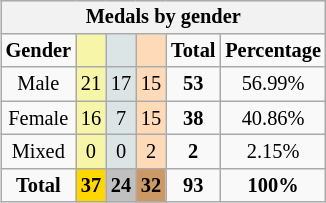<table class=wikitable style="font-size:85%; float:right;text-align:center">
<tr bgcolor=EFEFEF>
<th colspan=6>Medals by gender</th>
</tr>
<tr>
<td><strong>Gender</strong></td>
<td bgcolor=F7F6A8></td>
<td bgcolor=DCE5E5></td>
<td bgcolor=FFDAB9></td>
<td><strong>Total</strong></td>
<td><strong>Percentage</strong></td>
</tr>
<tr>
<td>Male</td>
<td bgcolor=F7F6A8>21</td>
<td bgcolor=DCE5E5>17</td>
<td bgcolor=FFDAB9>15</td>
<td><strong>53</strong></td>
<td>56.99%</td>
</tr>
<tr>
<td>Female</td>
<td bgcolor=F7F6A8>16</td>
<td bgcolor=DCE5E5>7</td>
<td bgcolor=FFDAB9>15</td>
<td><strong>38</strong></td>
<td>40.86%</td>
</tr>
<tr>
<td>Mixed</td>
<td bgcolor=F7F6A8>0</td>
<td bgcolor=DCE5E5>0</td>
<td bgcolor=FFDAB9>2</td>
<td><strong>2</strong></td>
<td>2.15%</td>
</tr>
<tr>
<td><strong>Total</strong></td>
<td style="background:gold;"><strong>37</strong></td>
<td style="background:silver;"><strong>24</strong></td>
<td style="background:#c96;"><strong>32</strong></td>
<td><strong>93</strong></td>
<td><strong>100%</strong></td>
</tr>
</table>
